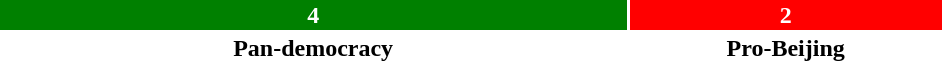<table style="width:50%; text-align:center;">
<tr style="color:white;">
<td style="background:green; width:66.7%;"><strong>4</strong></td>
<td style="background:red; width:33.3%;"><strong>2</strong></td>
</tr>
<tr>
<td><span><strong>Pan-democracy</strong></span></td>
<td><span><strong>Pro-Beijing</strong></span></td>
</tr>
</table>
